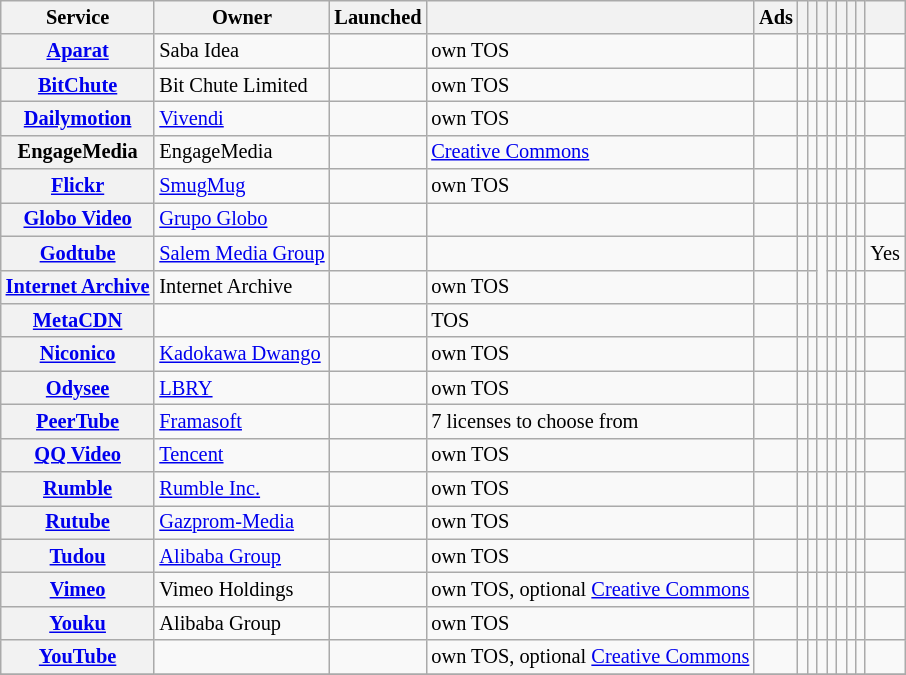<table class="wikitable sortable sticky-header" style="font-size: 85%; ">
<tr>
<th>Service</th>
<th>Owner</th>
<th>Launched</th>
<th></th>
<th>Ads</th>
<th></th>
<th></th>
<th></th>
<th></th>
<th></th>
<th></th>
<th></th>
<th></th>
</tr>
<tr>
<th><a href='#'>Aparat</a></th>
<td>Saba Idea</td>
<td></td>
<td>own TOS</td>
<td></td>
<td></td>
<td></td>
<td></td>
<td></td>
<td></td>
<td></td>
<td></td>
<td></td>
</tr>
<tr>
<th><a href='#'>BitChute</a></th>
<td>Bit Chute Limited </td>
<td></td>
<td>own TOS</td>
<td></td>
<td></td>
<td> </td>
<td></td>
<td></td>
<td></td>
<td> </td>
<td></td>
<td></td>
</tr>
<tr>
<th><a href='#'>Dailymotion</a></th>
<td><a href='#'>Vivendi</a></td>
<td></td>
<td>own TOS</td>
<td></td>
<td></td>
<td></td>
<td></td>
<td></td>
<td></td>
<td></td>
<td></td>
<td></td>
</tr>
<tr>
<th>EngageMedia</th>
<td>EngageMedia</td>
<td></td>
<td><a href='#'>Creative Commons</a></td>
<td></td>
<td></td>
<td></td>
<td></td>
<td></td>
<td></td>
<td></td>
<td></td>
<td></td>
</tr>
<tr>
<th><a href='#'>Flickr</a></th>
<td><a href='#'>SmugMug</a></td>
<td></td>
<td>own TOS</td>
<td></td>
<td></td>
<td></td>
<td></td>
<td></td>
<td></td>
<td></td>
<td></td>
<td></td>
</tr>
<tr>
<th><a href='#'>Globo Video</a></th>
<td><a href='#'>Grupo Globo</a></td>
<td></td>
<td></td>
<td></td>
<td></td>
<td></td>
<td></td>
<td></td>
<td></td>
<td></td>
<td></td>
<td></td>
</tr>
<tr>
<th><a href='#'>Godtube</a></th>
<td><a href='#'>Salem Media Group</a></td>
<td></td>
<td></td>
<td></td>
<td></td>
<td></td>
<td rowspan="2"></td>
<td></td>
<td></td>
<td></td>
<td></td>
<td>Yes</td>
</tr>
<tr>
<th><a href='#'>Internet Archive</a></th>
<td>Internet Archive</td>
<td></td>
<td>own TOS</td>
<td></td>
<td></td>
<td></td>
<td></td>
<td></td>
<td></td>
<td></td>
<td></td>
</tr>
<tr>
<th><a href='#'>MetaCDN</a></th>
<td></td>
<td></td>
<td>TOS</td>
<td></td>
<td></td>
<td></td>
<td></td>
<td></td>
<td></td>
<td></td>
<td></td>
<td></td>
</tr>
<tr>
<th ! ><a href='#'>Niconico</a></th>
<td><a href='#'>Kadokawa Dwango</a></td>
<td></td>
<td>own TOS</td>
<td></td>
<td></td>
<td></td>
<td></td>
<td></td>
<td></td>
<td></td>
<td></td>
<td></td>
</tr>
<tr>
<th ! ><a href='#'>Odysee</a></th>
<td><a href='#'>LBRY</a></td>
<td></td>
<td>own TOS</td>
<td></td>
<td></td>
<td></td>
<td></td>
<td></td>
<td></td>
<td></td>
<td></td>
<td></td>
</tr>
<tr>
<th ! ><a href='#'>PeerTube</a></th>
<td><a href='#'>Framasoft</a></td>
<td></td>
<td>7 licenses to choose from</td>
<td></td>
<td></td>
<td></td>
<td></td>
<td></td>
<td></td>
<td></td>
<td></td>
<td></td>
</tr>
<tr>
<th><a href='#'>QQ Video</a></th>
<td><a href='#'>Tencent</a></td>
<td></td>
<td>own TOS</td>
<td></td>
<td></td>
<td></td>
<td></td>
<td></td>
<td></td>
<td></td>
<td></td>
<td></td>
</tr>
<tr>
<th><a href='#'>Rumble</a></th>
<td><a href='#'>Rumble Inc.</a></td>
<td></td>
<td>own TOS</td>
<td></td>
<td></td>
<td></td>
<td></td>
<td></td>
<td></td>
<td></td>
<td></td>
<td></td>
</tr>
<tr>
<th><a href='#'>Rutube</a></th>
<td><a href='#'>Gazprom-Media</a></td>
<td></td>
<td>own TOS</td>
<td></td>
<td></td>
<td></td>
<td></td>
<td></td>
<td></td>
<td></td>
<td></td>
<td></td>
</tr>
<tr>
<th><a href='#'>Tudou</a></th>
<td><a href='#'>Alibaba Group</a></td>
<td></td>
<td>own TOS</td>
<td></td>
<td></td>
<td></td>
<td></td>
<td></td>
<td></td>
<td></td>
<td></td>
<td></td>
</tr>
<tr>
<th><a href='#'>Vimeo</a></th>
<td>Vimeo Holdings</td>
<td></td>
<td>own TOS, optional <a href='#'>Creative Commons</a></td>
<td></td>
<td></td>
<td></td>
<td></td>
<td></td>
<td></td>
<td></td>
<td> </td>
<td></td>
</tr>
<tr>
<th><a href='#'>Youku</a></th>
<td>Alibaba Group</td>
<td></td>
<td>own TOS</td>
<td></td>
<td></td>
<td></td>
<td></td>
<td></td>
<td></td>
<td></td>
<td></td>
<td></td>
</tr>
<tr>
<th><a href='#'>YouTube</a></th>
<td></td>
<td></td>
<td>own TOS, optional <a href='#'>Creative Commons</a></td>
<td><br></td>
<td></td>
<td></td>
<td></td>
<td></td>
<td></td>
<td></td>
<td></td>
<td></td>
</tr>
<tr>
</tr>
</table>
